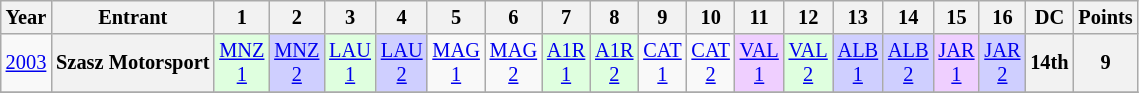<table class="wikitable" style="text-align:center; font-size:85%">
<tr>
<th>Year</th>
<th>Entrant</th>
<th>1</th>
<th>2</th>
<th>3</th>
<th>4</th>
<th>5</th>
<th>6</th>
<th>7</th>
<th>8</th>
<th>9</th>
<th>10</th>
<th>11</th>
<th>12</th>
<th>13</th>
<th>14</th>
<th>15</th>
<th>16</th>
<th>DC</th>
<th>Points</th>
</tr>
<tr>
<td><a href='#'>2003</a></td>
<th nowrap>Szasz Motorsport</th>
<td style="background:#DFFFDF;"><a href='#'>MNZ<br>1</a><br></td>
<td style="background:#CFCFFF;"><a href='#'>MNZ<br>2</a><br></td>
<td style="background:#DFFFDF;"><a href='#'>LAU<br>1</a><br></td>
<td style="background:#CFCFFF;"><a href='#'>LAU<br>2</a><br></td>
<td><a href='#'>MAG<br>1</a></td>
<td><a href='#'>MAG<br>2</a></td>
<td style="background:#DFFFDF;"><a href='#'>A1R<br>1</a><br></td>
<td style="background:#DFFFDF;"><a href='#'>A1R<br>2</a><br></td>
<td><a href='#'>CAT<br>1</a></td>
<td><a href='#'>CAT<br>2</a></td>
<td style="background:#EFCFFF;"><a href='#'>VAL<br>1</a><br></td>
<td style="background:#DFFFDF;"><a href='#'>VAL<br>2</a><br></td>
<td style="background:#CFCFFF;"><a href='#'>ALB<br>1</a><br></td>
<td style="background:#CFCFFF;"><a href='#'>ALB<br>2</a><br></td>
<td style="background:#EFCFFF;"><a href='#'>JAR<br>1</a><br></td>
<td style="background:#CFCFFF;"><a href='#'>JAR<br>2</a><br></td>
<th>14th</th>
<th>9</th>
</tr>
<tr>
</tr>
</table>
